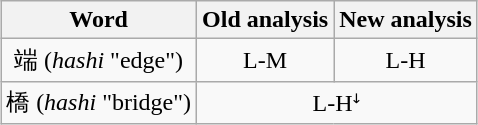<table class="wikitable" style="text-align:center; margin:1em auto 1em auto">
<tr>
<th>Word</th>
<th>Old analysis</th>
<th>New analysis</th>
</tr>
<tr>
<td>端 (<em>hashi</em> "edge")</td>
<td>L-M</td>
<td>L-H</td>
</tr>
<tr>
<td>橋 (<em>hashi</em> "bridge")</td>
<td colspan=2>L-Hꜜ</td>
</tr>
</table>
